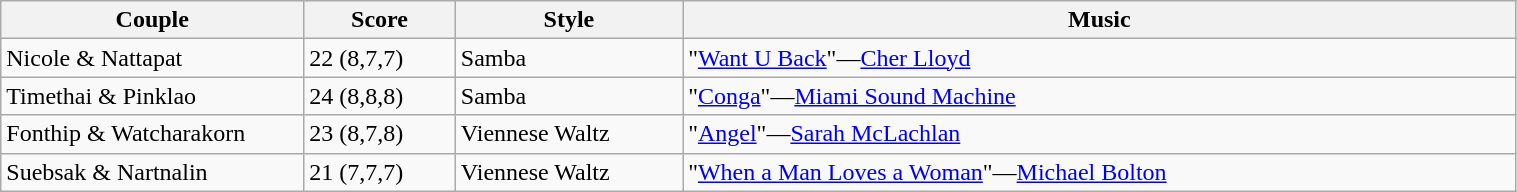<table class="wikitable" style="width:80%;">
<tr>
<th style="width:20%;">Couple</th>
<th style="width:10%;">Score</th>
<th style="width:15%;">Style</th>
<th style="width:60%;">Music</th>
</tr>
<tr>
<td>Nicole & Nattapat</td>
<td>22 (8,7,7)</td>
<td>Samba</td>
<td>"<a href='#'>Want U Back</a>"—<a href='#'>Cher Lloyd</a></td>
</tr>
<tr>
<td>Timethai & Pinklao</td>
<td>24 (8,8,8)</td>
<td>Samba</td>
<td>"<a href='#'>Conga</a>"—<a href='#'>Miami Sound Machine</a></td>
</tr>
<tr>
<td>Fonthip & Watcharakorn</td>
<td>23 (8,7,8)</td>
<td>Viennese Waltz</td>
<td>"<a href='#'>Angel</a>"—<a href='#'>Sarah McLachlan</a></td>
</tr>
<tr>
<td>Suebsak & Nartnalin</td>
<td>21 (7,7,7)</td>
<td>Viennese Waltz</td>
<td>"<a href='#'>When a Man Loves a Woman</a>"—<a href='#'>Michael Bolton</a></td>
</tr>
</table>
